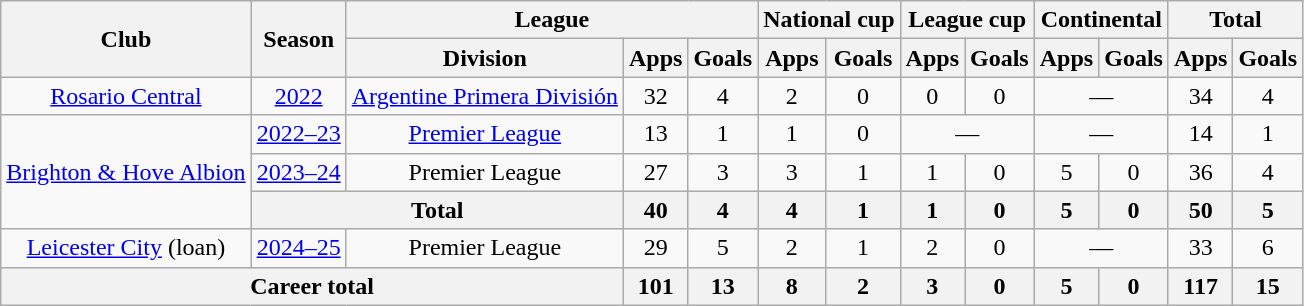<table class="wikitable" style="text-align:center">
<tr>
<th rowspan="2">Club</th>
<th rowspan="2">Season</th>
<th colspan="3">League</th>
<th colspan="2">National cup</th>
<th colspan="2">League cup</th>
<th colspan="2">Continental</th>
<th colspan="2">Total</th>
</tr>
<tr>
<th>Division</th>
<th>Apps</th>
<th>Goals</th>
<th>Apps</th>
<th>Goals</th>
<th>Apps</th>
<th>Goals</th>
<th>Apps</th>
<th>Goals</th>
<th>Apps</th>
<th>Goals</th>
</tr>
<tr>
<td><a href='#'>Rosario Central</a></td>
<td><a href='#'>2022</a></td>
<td><a href='#'>Argentine Primera División</a></td>
<td>32</td>
<td>4</td>
<td>2</td>
<td>0</td>
<td>0</td>
<td>0</td>
<td colspan="2">—</td>
<td>34</td>
<td>4</td>
</tr>
<tr>
<td rowspan="3"><a href='#'>Brighton & Hove Albion</a></td>
<td><a href='#'>2022–23</a></td>
<td><a href='#'>Premier League</a></td>
<td>13</td>
<td>1</td>
<td>1</td>
<td>0</td>
<td colspan="2">—</td>
<td colspan="2">—</td>
<td>14</td>
<td>1</td>
</tr>
<tr>
<td><a href='#'>2023–24</a></td>
<td>Premier League</td>
<td>27</td>
<td>3</td>
<td>3</td>
<td>1</td>
<td>1</td>
<td>0</td>
<td>5</td>
<td>0</td>
<td>36</td>
<td>4</td>
</tr>
<tr>
<th colspan="2">Total</th>
<th>40</th>
<th>4</th>
<th>4</th>
<th>1</th>
<th>1</th>
<th>0</th>
<th>5</th>
<th>0</th>
<th>50</th>
<th>5</th>
</tr>
<tr>
<td><a href='#'>Leicester City</a> (loan)</td>
<td><a href='#'>2024–25</a></td>
<td>Premier League</td>
<td>29</td>
<td>5</td>
<td>2</td>
<td>1</td>
<td>2</td>
<td>0</td>
<td colspan="2">—</td>
<td>33</td>
<td>6</td>
</tr>
<tr>
<th colspan="3">Career total</th>
<th>101</th>
<th>13</th>
<th>8</th>
<th>2</th>
<th>3</th>
<th>0</th>
<th>5</th>
<th>0</th>
<th>117</th>
<th>15</th>
</tr>
</table>
